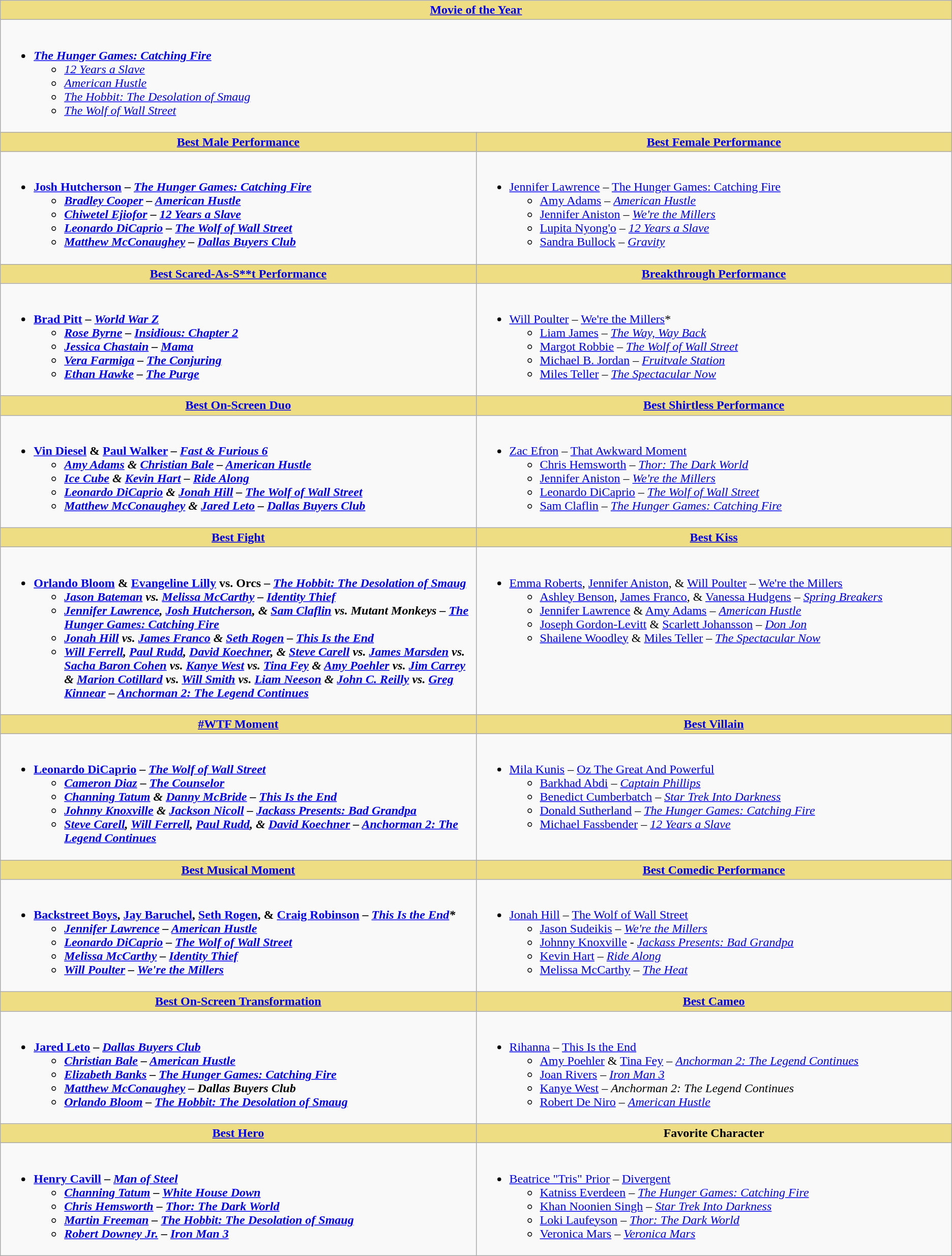<table class="wikitable">
<tr>
<th colspan="2" style="background:#EEDD82;"><a href='#'>Movie of the Year</a></th>
</tr>
<tr>
<td colspan="2" valign="top"><br><ul><li><strong><em><a href='#'>The Hunger Games: Catching Fire</a></em></strong><ul><li><em><a href='#'>12 Years a Slave</a></em></li><li><em><a href='#'>American Hustle</a></em></li><li><em><a href='#'>The Hobbit: The Desolation of Smaug</a></em></li><li><em><a href='#'>The Wolf of Wall Street</a></em></li></ul></li></ul></td>
</tr>
<tr>
<th style="background:#EEDD82;" width="50%"><a href='#'>Best Male Performance</a></th>
<th style="background:#EEDD82;" width="50%"><a href='#'>Best Female Performance</a></th>
</tr>
<tr>
<td valign="top"><br><ul><li><strong><a href='#'>Josh Hutcherson</a> – <em><a href='#'>The Hunger Games: Catching Fire</a><strong><em><ul><li><a href='#'>Bradley Cooper</a> – </em><a href='#'>American Hustle</a><em></li><li><a href='#'>Chiwetel Ejiofor</a> – </em><a href='#'>12 Years a Slave</a><em></li><li><a href='#'>Leonardo DiCaprio</a> – </em><a href='#'>The Wolf of Wall Street</a><em></li><li><a href='#'>Matthew McConaughey</a> – </em><a href='#'>Dallas Buyers Club</a><em></li></ul></li></ul></td>
<td valign="top"><br><ul><li></strong><a href='#'>Jennifer Lawrence</a> – </em><a href='#'>The Hunger Games: Catching Fire</a></em></strong><ul><li><a href='#'>Amy Adams</a> – <em><a href='#'>American Hustle</a></em></li><li><a href='#'>Jennifer Aniston</a> – <em><a href='#'>We're the Millers</a></em></li><li><a href='#'>Lupita Nyong'o</a> – <em><a href='#'>12 Years a Slave</a></em></li><li><a href='#'>Sandra Bullock</a> – <em><a href='#'>Gravity</a></em></li></ul></li></ul></td>
</tr>
<tr>
<th style="background:#EEDD82;"><a href='#'>Best Scared-As-S**t Performance</a></th>
<th style="background:#EEDD82;"><a href='#'>Breakthrough Performance</a></th>
</tr>
<tr>
<td valign="top"><br><ul><li><strong><a href='#'>Brad Pitt</a> – <em><a href='#'>World War Z</a><strong><em><ul><li><a href='#'>Rose Byrne</a> – </em><a href='#'>Insidious: Chapter 2</a><em></li><li><a href='#'>Jessica Chastain</a> – </em><a href='#'>Mama</a><em></li><li><a href='#'>Vera Farmiga</a> – </em><a href='#'>The Conjuring</a><em></li><li><a href='#'>Ethan Hawke</a> – </em><a href='#'>The Purge</a><em></li></ul></li></ul></td>
<td valign="top"><br><ul><li></strong><a href='#'>Will Poulter</a> – </em><a href='#'>We're the Millers</a></em></strong>*<ul><li><a href='#'>Liam James</a> – <em><a href='#'>The Way, Way Back</a></em></li><li><a href='#'>Margot Robbie</a> – <em><a href='#'>The Wolf of Wall Street</a></em></li><li><a href='#'>Michael B. Jordan</a> – <em><a href='#'>Fruitvale Station</a></em></li><li><a href='#'>Miles Teller</a> – <em><a href='#'>The Spectacular Now</a></em></li></ul></li></ul></td>
</tr>
<tr>
<th style="background:#EEDD82;"><a href='#'>Best On-Screen Duo</a></th>
<th style="background:#EEDD82;"><a href='#'>Best Shirtless Performance</a></th>
</tr>
<tr>
<td valign="top"><br><ul><li><strong><a href='#'>Vin Diesel</a> & <a href='#'>Paul Walker</a> – <em><a href='#'>Fast & Furious 6</a><strong><em><ul><li><a href='#'>Amy Adams</a> & <a href='#'>Christian Bale</a> – </em><a href='#'>American Hustle</a><em></li><li><a href='#'>Ice Cube</a> & <a href='#'>Kevin Hart</a> – </em><a href='#'>Ride Along</a><em></li><li><a href='#'>Leonardo DiCaprio</a> & <a href='#'>Jonah Hill</a> – </em><a href='#'>The Wolf of Wall Street</a><em></li><li><a href='#'>Matthew McConaughey</a> & <a href='#'>Jared Leto</a> – </em><a href='#'>Dallas Buyers Club</a><em></li></ul></li></ul></td>
<td valign="top"><br><ul><li></strong><a href='#'>Zac Efron</a> – </em><a href='#'>That Awkward Moment</a></em></strong><ul><li><a href='#'>Chris Hemsworth</a> – <em><a href='#'>Thor: The Dark World</a></em></li><li><a href='#'>Jennifer Aniston</a> – <em><a href='#'>We're the Millers</a></em></li><li><a href='#'>Leonardo DiCaprio</a> – <em><a href='#'>The Wolf of Wall Street</a></em></li><li><a href='#'>Sam Claflin</a> – <em><a href='#'>The Hunger Games: Catching Fire</a></em></li></ul></li></ul></td>
</tr>
<tr>
<th style="background:#EEDD82;"><a href='#'>Best Fight</a></th>
<th style="background:#EEDD82;"><a href='#'>Best Kiss</a></th>
</tr>
<tr>
<td valign="top"><br><ul><li><strong><a href='#'>Orlando Bloom</a> & <a href='#'>Evangeline Lilly</a> vs. Orcs – <em><a href='#'>The Hobbit: The Desolation of Smaug</a><strong><em><ul><li><a href='#'>Jason Bateman</a> vs. <a href='#'>Melissa McCarthy</a> – </em><a href='#'>Identity Thief</a><em></li><li><a href='#'>Jennifer Lawrence</a>, <a href='#'>Josh Hutcherson</a>, & <a href='#'>Sam Claflin</a> vs. Mutant Monkeys – </em><a href='#'>The Hunger Games: Catching Fire</a><em></li><li><a href='#'>Jonah Hill</a> vs. <a href='#'>James Franco</a> & <a href='#'>Seth Rogen</a> – </em><a href='#'>This Is the End</a><em></li><li><a href='#'>Will Ferrell</a>, <a href='#'>Paul Rudd</a>, <a href='#'>David Koechner</a>, & <a href='#'>Steve Carell</a> vs. <a href='#'>James Marsden</a> vs. <a href='#'>Sacha Baron Cohen</a> vs. <a href='#'>Kanye West</a> vs. <a href='#'>Tina Fey</a> & <a href='#'>Amy Poehler</a> vs. <a href='#'>Jim Carrey</a> & <a href='#'>Marion Cotillard</a> vs. <a href='#'>Will Smith</a> vs. <a href='#'>Liam Neeson</a> & <a href='#'>John C. Reilly</a> vs. <a href='#'>Greg Kinnear</a> – </em><a href='#'>Anchorman 2: The Legend Continues</a><em></li></ul></li></ul></td>
<td valign="top"><br><ul><li></strong><a href='#'>Emma Roberts</a>, <a href='#'>Jennifer Aniston</a>, & <a href='#'>Will Poulter</a> – </em><a href='#'>We're the Millers</a></em></strong><ul><li><a href='#'>Ashley Benson</a>, <a href='#'>James Franco</a>, & <a href='#'>Vanessa Hudgens</a> – <em><a href='#'>Spring Breakers</a></em></li><li><a href='#'>Jennifer Lawrence</a> & <a href='#'>Amy Adams</a> – <em><a href='#'>American Hustle</a></em></li><li><a href='#'>Joseph Gordon-Levitt</a> & <a href='#'>Scarlett Johansson</a> – <em><a href='#'>Don Jon</a></em></li><li><a href='#'>Shailene Woodley</a> & <a href='#'>Miles Teller</a> – <em><a href='#'>The Spectacular Now</a></em></li></ul></li></ul></td>
</tr>
<tr>
<th style="background:#EEDD82;"><a href='#'>#WTF Moment</a></th>
<th style="background:#EEDD82;"><a href='#'>Best Villain</a></th>
</tr>
<tr>
<td valign="top"><br><ul><li><strong><a href='#'>Leonardo DiCaprio</a> – <em><a href='#'>The Wolf of Wall Street</a><strong><em><ul><li><a href='#'>Cameron Diaz</a> – </em><a href='#'>The Counselor</a><em></li><li><a href='#'>Channing Tatum</a> & <a href='#'>Danny McBride</a> – </em><a href='#'>This Is the End</a><em></li><li><a href='#'>Johnny Knoxville</a> & <a href='#'>Jackson Nicoll</a> – </em><a href='#'>Jackass Presents: Bad Grandpa</a><em></li><li><a href='#'>Steve Carell</a>, <a href='#'>Will Ferrell</a>, <a href='#'>Paul Rudd</a>, & <a href='#'>David Koechner</a> – </em><a href='#'>Anchorman 2: The Legend Continues</a><em></li></ul></li></ul></td>
<td valign="top"><br><ul><li></strong><a href='#'>Mila Kunis</a> – </em><a href='#'>Oz The Great And Powerful</a></em></strong><ul><li><a href='#'>Barkhad Abdi</a> – <em><a href='#'>Captain Phillips</a></em></li><li><a href='#'>Benedict Cumberbatch</a> – <em><a href='#'>Star Trek Into Darkness</a></em></li><li><a href='#'>Donald Sutherland</a> – <em><a href='#'>The Hunger Games: Catching Fire</a></em></li><li><a href='#'>Michael Fassbender</a> – <em><a href='#'>12 Years a Slave</a></em></li></ul></li></ul></td>
</tr>
<tr>
<th style="background:#EEDD82;"><a href='#'>Best Musical Moment</a></th>
<th style="background:#EEDD82;"><a href='#'>Best Comedic Performance</a></th>
</tr>
<tr>
<td valign="top"><br><ul><li><strong><a href='#'>Backstreet Boys</a>, <a href='#'>Jay Baruchel</a>, <a href='#'>Seth Rogen</a>, & <a href='#'>Craig Robinson</a> – <em><a href='#'>This Is the End</a>*<strong><em><ul><li><a href='#'>Jennifer Lawrence</a> – </em><a href='#'>American Hustle</a><em></li><li><a href='#'>Leonardo DiCaprio</a> – </em><a href='#'>The Wolf of Wall Street</a><em></li><li><a href='#'>Melissa McCarthy</a> – </em><a href='#'>Identity Thief</a><em></li><li><a href='#'>Will Poulter</a> – </em><a href='#'>We're the Millers</a><em></li></ul></li></ul></td>
<td valign="top"><br><ul><li></strong><a href='#'>Jonah Hill</a> – </em><a href='#'>The Wolf of Wall Street</a></em></strong><ul><li><a href='#'>Jason Sudeikis</a> – <em><a href='#'>We're the Millers</a></em></li><li><a href='#'>Johnny Knoxville</a> - <em><a href='#'>Jackass Presents: Bad Grandpa</a></em></li><li><a href='#'>Kevin Hart</a> – <em><a href='#'>Ride Along</a></em></li><li><a href='#'>Melissa McCarthy</a> – <em><a href='#'>The Heat</a></em></li></ul></li></ul></td>
</tr>
<tr>
<th style="background:#EEDD82;"><a href='#'>Best On-Screen Transformation</a></th>
<th style="background:#EEDD82;"><a href='#'>Best Cameo</a></th>
</tr>
<tr>
<td valign="top"><br><ul><li><strong><a href='#'>Jared Leto</a> – <em><a href='#'>Dallas Buyers Club</a><strong><em><ul><li><a href='#'>Christian Bale</a> – </em><a href='#'>American Hustle</a><em></li><li><a href='#'>Elizabeth Banks</a> – </em><a href='#'>The Hunger Games: Catching Fire</a><em></li><li><a href='#'>Matthew McConaughey</a> – </em>Dallas Buyers Club<em></li><li><a href='#'>Orlando Bloom</a> – </em><a href='#'>The Hobbit: The Desolation of Smaug</a><em></li></ul></li></ul></td>
<td valign="top"><br><ul><li></strong><a href='#'>Rihanna</a> – </em><a href='#'>This Is the End</a></em></strong><ul><li><a href='#'>Amy Poehler</a> & <a href='#'>Tina Fey</a> – <em><a href='#'>Anchorman 2: The Legend Continues</a></em></li><li><a href='#'>Joan Rivers</a> – <em><a href='#'>Iron Man 3</a></em></li><li><a href='#'>Kanye West</a> – <em>Anchorman 2: The Legend Continues</em></li><li><a href='#'>Robert De Niro</a> – <em><a href='#'>American Hustle</a></em></li></ul></li></ul></td>
</tr>
<tr>
<th style="background:#EEDD82;"><a href='#'>Best Hero</a></th>
<th style="background:#EEDD82;">Favorite Character</th>
</tr>
<tr>
<td valign="top"><br><ul><li><strong><a href='#'>Henry Cavill</a> – <em><a href='#'>Man of Steel</a><strong><em><ul><li><a href='#'>Channing Tatum</a> – </em><a href='#'>White House Down</a><em></li><li><a href='#'>Chris Hemsworth</a> – </em><a href='#'>Thor: The Dark World</a><em></li><li><a href='#'>Martin Freeman</a> – </em><a href='#'>The Hobbit: The Desolation of Smaug</a><em></li><li><a href='#'>Robert Downey Jr.</a> – </em><a href='#'>Iron Man 3</a><em></li></ul></li></ul></td>
<td valign="top"><br><ul><li></strong><a href='#'>Beatrice "Tris" Prior</a> – </em><a href='#'>Divergent</a></em></strong><ul><li><a href='#'>Katniss Everdeen</a> – <em><a href='#'>The Hunger Games: Catching Fire</a></em></li><li><a href='#'>Khan Noonien Singh</a> – <em><a href='#'>Star Trek Into Darkness</a></em></li><li><a href='#'>Loki Laufeyson</a> – <em><a href='#'>Thor: The Dark World</a></em></li><li><a href='#'>Veronica Mars</a> – <em><a href='#'>Veronica Mars</a></em></li></ul></li></ul></td>
</tr>
</table>
